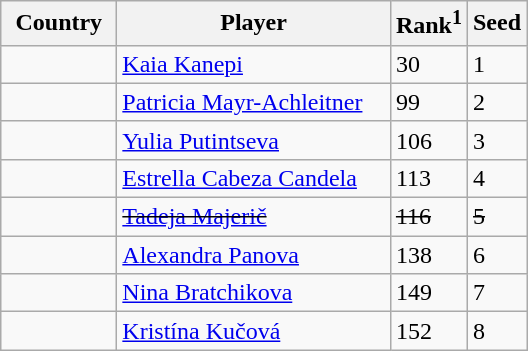<table class="sortable wikitable">
<tr>
<th width="70">Country</th>
<th width="175">Player</th>
<th>Rank<sup>1</sup></th>
<th>Seed</th>
</tr>
<tr>
<td></td>
<td><a href='#'>Kaia Kanepi</a></td>
<td>30</td>
<td>1</td>
</tr>
<tr>
<td></td>
<td><a href='#'>Patricia Mayr-Achleitner</a></td>
<td>99</td>
<td>2</td>
</tr>
<tr>
<td></td>
<td><a href='#'>Yulia Putintseva</a></td>
<td>106</td>
<td>3</td>
</tr>
<tr>
<td></td>
<td><a href='#'>Estrella Cabeza Candela</a></td>
<td>113</td>
<td>4</td>
</tr>
<tr>
<td></td>
<td><s><a href='#'>Tadeja Majerič</a></s></td>
<td><s>116</s></td>
<td><s>5</s></td>
</tr>
<tr>
<td></td>
<td><a href='#'>Alexandra Panova</a></td>
<td>138</td>
<td>6</td>
</tr>
<tr>
<td></td>
<td><a href='#'>Nina Bratchikova</a></td>
<td>149</td>
<td>7</td>
</tr>
<tr>
<td></td>
<td><a href='#'>Kristína Kučová</a></td>
<td>152</td>
<td>8</td>
</tr>
</table>
